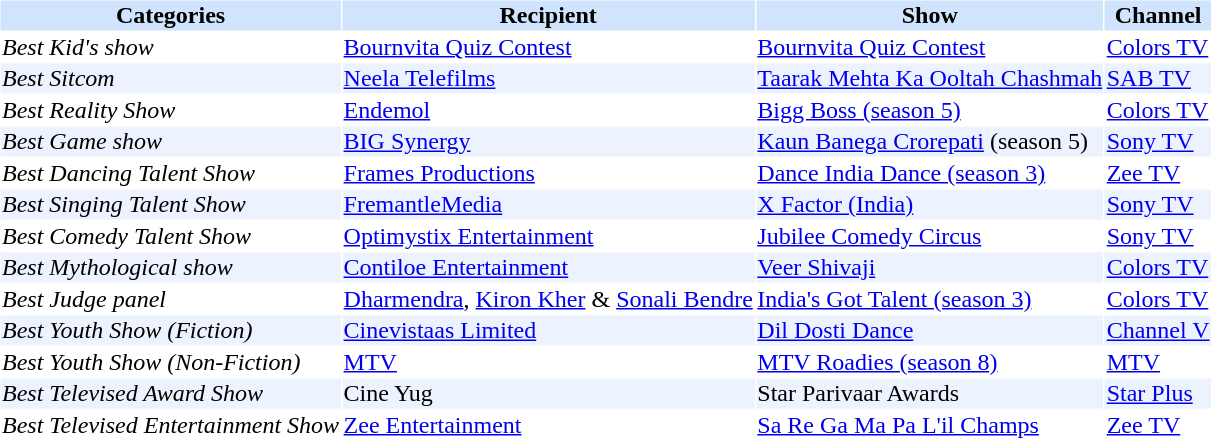<table cellspacing="1" cellpadding="1" border="0">
<tr style="background:#d1e4fd;">
<th>Categories</th>
<th>Recipient</th>
<th>Show</th>
<th>Channel</th>
</tr>
<tr>
<td><em>Best Kid's show</em></td>
<td><a href='#'>Bournvita Quiz Contest</a></td>
<td><a href='#'>Bournvita Quiz Contest</a></td>
<td><a href='#'>Colors TV</a></td>
</tr>
<tr style="background:#edf3fe;">
<td><em>Best Sitcom</em></td>
<td><a href='#'>Neela Telefilms</a></td>
<td><a href='#'>Taarak Mehta Ka Ooltah Chashmah</a></td>
<td><a href='#'>SAB TV</a></td>
</tr>
<tr>
<td><em>Best Reality Show</em></td>
<td><a href='#'>Endemol</a></td>
<td><a href='#'>Bigg Boss (season 5)</a></td>
<td><a href='#'>Colors TV</a></td>
</tr>
<tr style="background:#edf3fe;">
<td><em>Best Game show</em></td>
<td><a href='#'>BIG Synergy</a></td>
<td><a href='#'>Kaun Banega Crorepati</a> (season 5)</td>
<td><a href='#'>Sony TV</a></td>
</tr>
<tr>
<td><em>Best Dancing Talent Show</em></td>
<td><a href='#'>Frames Productions</a></td>
<td><a href='#'>Dance India Dance (season 3)</a></td>
<td><a href='#'>Zee TV</a></td>
</tr>
<tr style="background:#edf3fe;">
<td><em>Best Singing Talent Show</em></td>
<td><a href='#'>FremantleMedia</a></td>
<td><a href='#'>X Factor (India)</a></td>
<td><a href='#'>Sony TV</a></td>
</tr>
<tr>
<td><em>Best Comedy Talent Show</em></td>
<td><a href='#'>Optimystix Entertainment</a></td>
<td><a href='#'>Jubilee Comedy Circus</a></td>
<td><a href='#'>Sony TV</a></td>
</tr>
<tr style="background:#edf3fe;">
<td><em>Best Mythological show</em></td>
<td><a href='#'>Contiloe Entertainment</a></td>
<td><a href='#'>Veer Shivaji</a></td>
<td><a href='#'>Colors TV</a></td>
</tr>
<tr>
<td><em>Best Judge panel</em></td>
<td><a href='#'>Dharmendra</a>, <a href='#'>Kiron Kher</a> & <a href='#'>Sonali Bendre</a></td>
<td><a href='#'>India's Got Talent (season 3)</a></td>
<td><a href='#'>Colors TV</a></td>
</tr>
<tr style="background:#edf3fe;">
<td><em>Best Youth Show (Fiction)</em></td>
<td><a href='#'>Cinevistaas Limited</a></td>
<td><a href='#'>Dil Dosti Dance</a></td>
<td><a href='#'>Channel V</a></td>
</tr>
<tr>
<td><em>Best Youth Show (Non-Fiction)</em></td>
<td><a href='#'>MTV</a></td>
<td><a href='#'>MTV Roadies (season 8)</a></td>
<td><a href='#'>MTV</a></td>
</tr>
<tr style="background:#edf3fe;">
<td><em>Best Televised Award Show</em></td>
<td>Cine Yug</td>
<td>Star Parivaar Awards</td>
<td><a href='#'>Star Plus</a></td>
</tr>
<tr>
<td><em>Best Televised Entertainment Show</em></td>
<td><a href='#'>Zee Entertainment</a></td>
<td><a href='#'>Sa Re Ga Ma Pa L'il Champs</a></td>
<td><a href='#'>Zee TV</a></td>
</tr>
</table>
